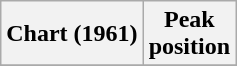<table class="wikitable sortable">
<tr>
<th align="center">Chart (1961)</th>
<th align="center">Peak<br>position</th>
</tr>
<tr>
</tr>
</table>
